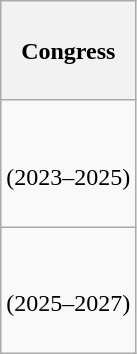<table class="wikitable" style="float:left; margin:0; margin-right:-0.5px; margin-top:14px; text-align:center;">
<tr style="white-space:nowrap; height:4.14em;">
<th>Congress</th>
</tr>
<tr style="white-space:nowrap; height:5.27em;">
<td><strong></strong><br>(2023–2025)</td>
</tr>
<tr style="white-space:nowrap; height:5.27em;">
<td><strong></strong><br>(2025–2027)</td>
</tr>
</table>
